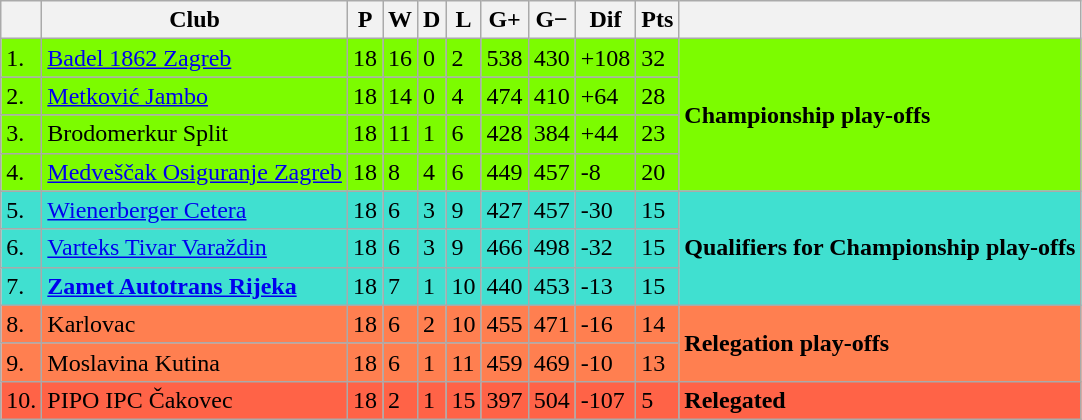<table class="wikitable sortable">
<tr>
<th></th>
<th>Club</th>
<th>P</th>
<th>W</th>
<th>D</th>
<th>L</th>
<th>G+</th>
<th>G−</th>
<th>Dif</th>
<th>Pts</th>
<th></th>
</tr>
<tr bgcolor="lawngreen">
<td>1.</td>
<td><a href='#'>Badel 1862 Zagreb</a></td>
<td>18</td>
<td>16</td>
<td>0</td>
<td>2</td>
<td>538</td>
<td>430</td>
<td>+108</td>
<td>32</td>
<td rowspan="4"><strong>Championship play-offs</strong></td>
</tr>
<tr bgcolor="lawngreen">
<td>2.</td>
<td><a href='#'>Metković Jambo</a></td>
<td>18</td>
<td>14</td>
<td>0</td>
<td>4</td>
<td>474</td>
<td>410</td>
<td>+64</td>
<td>28</td>
</tr>
<tr bgcolor="lawngreen">
<td>3.</td>
<td>Brodomerkur Split</td>
<td>18</td>
<td>11</td>
<td>1</td>
<td>6</td>
<td>428</td>
<td>384</td>
<td>+44</td>
<td>23</td>
</tr>
<tr bgcolor="lawngreen">
<td>4.</td>
<td><a href='#'>Medveščak Osiguranje Zagreb</a></td>
<td>18</td>
<td>8</td>
<td>4</td>
<td>6</td>
<td>449</td>
<td>457</td>
<td>-8</td>
<td>20</td>
</tr>
<tr bgcolor="turquoise">
<td>5.</td>
<td><a href='#'>Wienerberger Cetera</a></td>
<td>18</td>
<td>6</td>
<td>3</td>
<td>9</td>
<td>427</td>
<td>457</td>
<td>-30</td>
<td>15</td>
<td rowspan="3"><strong>Qualifiers for Championship play-offs</strong></td>
</tr>
<tr bgcolor="turquoise">
<td>6.</td>
<td><a href='#'>Varteks Tivar Varaždin</a></td>
<td>18</td>
<td>6</td>
<td>3</td>
<td>9</td>
<td>466</td>
<td>498</td>
<td>-32</td>
<td>15</td>
</tr>
<tr bgcolor="turquoise">
<td>7.</td>
<td><strong><a href='#'>Zamet Autotrans Rijeka</a></strong></td>
<td>18</td>
<td>7</td>
<td>1</td>
<td>10</td>
<td>440</td>
<td>453</td>
<td>-13</td>
<td>15</td>
</tr>
<tr bgcolor="coral">
<td>8.</td>
<td>Karlovac</td>
<td>18</td>
<td>6</td>
<td>2</td>
<td>10</td>
<td>455</td>
<td>471</td>
<td>-16</td>
<td>14</td>
<td rowspan="2"><strong>Relegation play-offs</strong></td>
</tr>
<tr bgcolor="coral">
<td>9.</td>
<td>Moslavina Kutina</td>
<td>18</td>
<td>6</td>
<td>1</td>
<td>11</td>
<td>459</td>
<td>469</td>
<td>-10</td>
<td>13</td>
</tr>
<tr bgcolor="tomato">
<td>10.</td>
<td>PIPO IPC Čakovec</td>
<td>18</td>
<td>2</td>
<td>1</td>
<td>15</td>
<td>397</td>
<td>504</td>
<td>-107</td>
<td>5</td>
<td><strong>Relegated</strong></td>
</tr>
</table>
